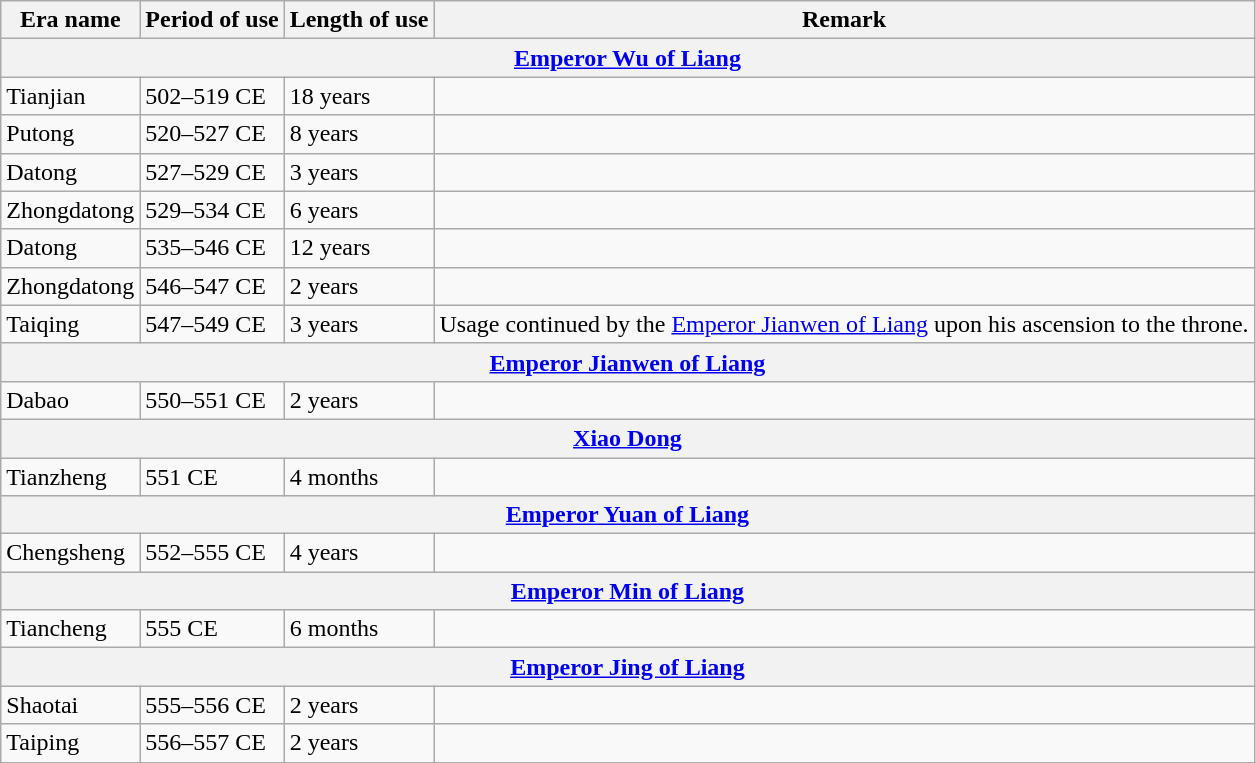<table class="wikitable">
<tr>
<th>Era name</th>
<th>Period of use</th>
<th>Length of use</th>
<th>Remark</th>
</tr>
<tr>
<th colspan="4"><a href='#'>Emperor Wu of Liang</a><br></th>
</tr>
<tr>
<td>Tianjian<br></td>
<td>502–519 CE</td>
<td>18 years</td>
<td></td>
</tr>
<tr>
<td>Putong<br></td>
<td>520–527 CE</td>
<td>8 years</td>
<td></td>
</tr>
<tr>
<td>Datong<br></td>
<td>527–529 CE</td>
<td>3 years</td>
<td></td>
</tr>
<tr>
<td>Zhongdatong<br></td>
<td>529–534 CE</td>
<td>6 years</td>
<td></td>
</tr>
<tr>
<td>Datong<br></td>
<td>535–546 CE</td>
<td>12 years</td>
<td></td>
</tr>
<tr>
<td>Zhongdatong<br></td>
<td>546–547 CE</td>
<td>2 years</td>
<td></td>
</tr>
<tr>
<td>Taiqing<br></td>
<td>547–549 CE</td>
<td>3 years</td>
<td>Usage continued by the <a href='#'>Emperor Jianwen of Liang</a> upon his ascension to the throne.</td>
</tr>
<tr>
<th colspan="4"><a href='#'>Emperor Jianwen of Liang</a><br></th>
</tr>
<tr>
<td>Dabao<br></td>
<td>550–551 CE</td>
<td>2 years</td>
<td></td>
</tr>
<tr>
<th colspan="4"><a href='#'>Xiao Dong</a><br></th>
</tr>
<tr>
<td>Tianzheng<br></td>
<td>551 CE</td>
<td>4 months</td>
<td></td>
</tr>
<tr>
<th colspan="4"><a href='#'>Emperor Yuan of Liang</a><br></th>
</tr>
<tr>
<td>Chengsheng<br></td>
<td>552–555 CE</td>
<td>4 years</td>
<td></td>
</tr>
<tr>
<th colspan="4"><a href='#'>Emperor Min of Liang</a><br></th>
</tr>
<tr>
<td>Tiancheng<br></td>
<td>555 CE</td>
<td>6 months</td>
<td></td>
</tr>
<tr>
<th colspan="4"><a href='#'>Emperor Jing of Liang</a><br></th>
</tr>
<tr>
<td>Shaotai<br></td>
<td>555–556 CE</td>
<td>2 years</td>
<td></td>
</tr>
<tr>
<td>Taiping<br></td>
<td>556–557 CE</td>
<td>2 years</td>
<td></td>
</tr>
</table>
